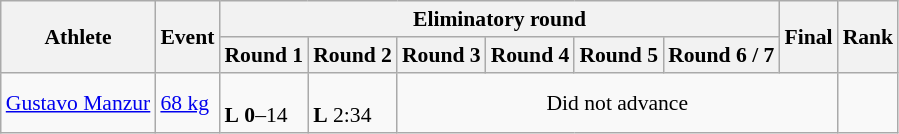<table class="wikitable" style="font-size:90%">
<tr>
<th rowspan="2">Athlete</th>
<th rowspan="2">Event</th>
<th colspan="6">Eliminatory round</th>
<th rowspan="2">Final</th>
<th rowspan="2">Rank</th>
</tr>
<tr>
<th>Round 1</th>
<th>Round 2</th>
<th>Round 3</th>
<th>Round 4</th>
<th>Round 5</th>
<th>Round 6 / 7</th>
</tr>
<tr>
<td><a href='#'>Gustavo Manzur</a></td>
<td><a href='#'>68 kg</a></td>
<td><br><strong>L</strong> <strong>0</strong>–14</td>
<td><br><strong>L</strong> 2:34</td>
<td colspan=5 align=center>Did not advance</td>
<td align=center><strong></strong></td>
</tr>
</table>
